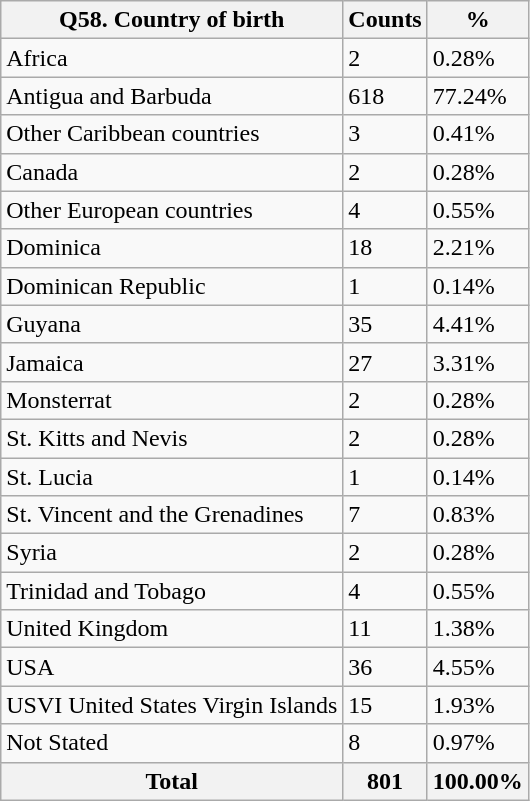<table class="wikitable sortable">
<tr>
<th>Q58. Country of birth</th>
<th>Counts</th>
<th>%</th>
</tr>
<tr>
<td>Africa</td>
<td>2</td>
<td>0.28%</td>
</tr>
<tr>
<td>Antigua and Barbuda</td>
<td>618</td>
<td>77.24%</td>
</tr>
<tr>
<td>Other Caribbean countries</td>
<td>3</td>
<td>0.41%</td>
</tr>
<tr>
<td>Canada</td>
<td>2</td>
<td>0.28%</td>
</tr>
<tr>
<td>Other European countries</td>
<td>4</td>
<td>0.55%</td>
</tr>
<tr>
<td>Dominica</td>
<td>18</td>
<td>2.21%</td>
</tr>
<tr>
<td>Dominican Republic</td>
<td>1</td>
<td>0.14%</td>
</tr>
<tr>
<td>Guyana</td>
<td>35</td>
<td>4.41%</td>
</tr>
<tr>
<td>Jamaica</td>
<td>27</td>
<td>3.31%</td>
</tr>
<tr>
<td>Monsterrat</td>
<td>2</td>
<td>0.28%</td>
</tr>
<tr>
<td>St. Kitts and Nevis</td>
<td>2</td>
<td>0.28%</td>
</tr>
<tr>
<td>St. Lucia</td>
<td>1</td>
<td>0.14%</td>
</tr>
<tr>
<td>St. Vincent and the Grenadines</td>
<td>7</td>
<td>0.83%</td>
</tr>
<tr>
<td>Syria</td>
<td>2</td>
<td>0.28%</td>
</tr>
<tr>
<td>Trinidad and Tobago</td>
<td>4</td>
<td>0.55%</td>
</tr>
<tr>
<td>United Kingdom</td>
<td>11</td>
<td>1.38%</td>
</tr>
<tr>
<td>USA</td>
<td>36</td>
<td>4.55%</td>
</tr>
<tr>
<td>USVI United States Virgin Islands</td>
<td>15</td>
<td>1.93%</td>
</tr>
<tr>
<td>Not Stated</td>
<td>8</td>
<td>0.97%</td>
</tr>
<tr>
<th>Total</th>
<th>801</th>
<th>100.00%</th>
</tr>
</table>
